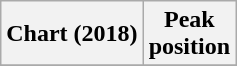<table class="wikitable sortable plainrowheaders" style="text-align:center;">
<tr>
<th>Chart (2018)</th>
<th>Peak<br>position</th>
</tr>
<tr>
</tr>
</table>
